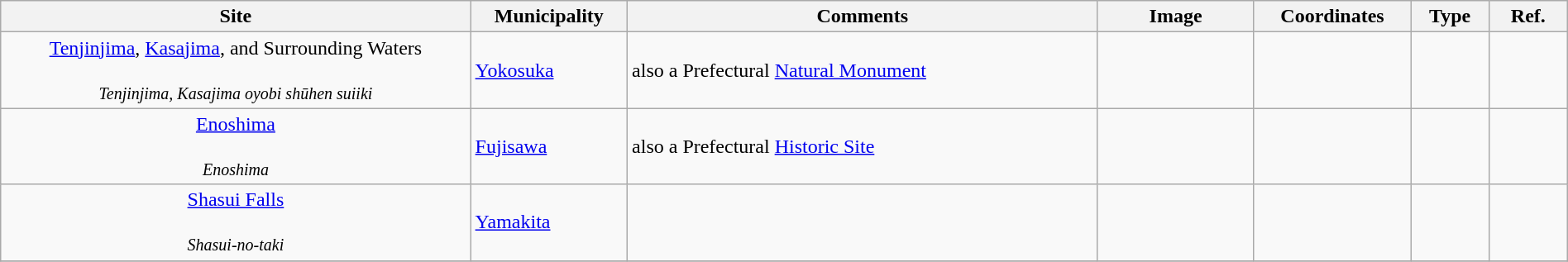<table class="wikitable sortable"  style="width:100%;">
<tr>
<th width="30%" align="left">Site</th>
<th width="10%" align="left">Municipality</th>
<th width="30%" align="left" class="unsortable">Comments</th>
<th width="10%" align="left"  class="unsortable">Image</th>
<th width="10%" align="left" class="unsortable">Coordinates</th>
<th width="5%" align="left">Type</th>
<th width="5%" align="left"  class="unsortable">Ref.</th>
</tr>
<tr>
<td align="center"><a href='#'>Tenjinjima</a>, <a href='#'>Kasajima</a>, and Surrounding Waters<br><br><small><em>Tenjinjima, Kasajima oyobi shūhen suiiki</em></small></td>
<td><a href='#'>Yokosuka</a></td>
<td>also a Prefectural <a href='#'>Natural Monument</a></td>
<td></td>
<td></td>
<td></td>
<td></td>
</tr>
<tr>
<td align="center"><a href='#'>Enoshima</a><br><br><small><em>Enoshima</em></small></td>
<td><a href='#'>Fujisawa</a></td>
<td>also a Prefectural <a href='#'>Historic Site</a></td>
<td></td>
<td></td>
<td></td>
<td></td>
</tr>
<tr>
<td align="center"><a href='#'>Shasui Falls</a><br><br><small><em>Shasui-no-taki</em></small></td>
<td><a href='#'>Yamakita</a></td>
<td></td>
<td></td>
<td></td>
<td></td>
<td></td>
</tr>
<tr>
</tr>
</table>
